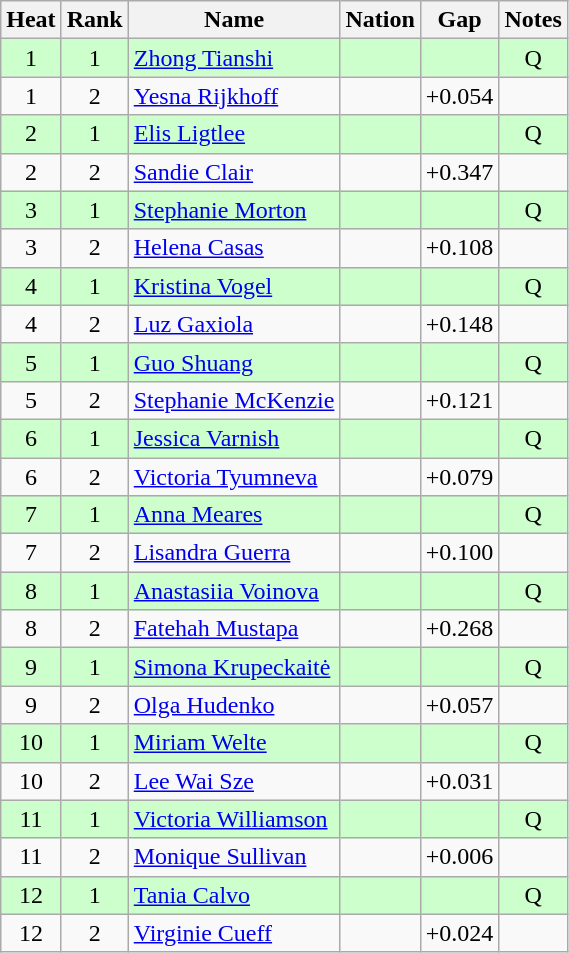<table class="wikitable sortable" style="text-align:center">
<tr>
<th>Heat</th>
<th>Rank</th>
<th>Name</th>
<th>Nation</th>
<th>Gap</th>
<th>Notes</th>
</tr>
<tr bgcolor=ccffcc>
<td>1</td>
<td>1</td>
<td align=left><a href='#'>Zhong Tianshi</a></td>
<td align=left></td>
<td></td>
<td>Q</td>
</tr>
<tr>
<td>1</td>
<td>2</td>
<td align=left><a href='#'>Yesna Rijkhoff</a></td>
<td align=left></td>
<td>+0.054</td>
<td></td>
</tr>
<tr bgcolor=ccffcc>
<td>2</td>
<td>1</td>
<td align=left><a href='#'>Elis Ligtlee</a></td>
<td align=left></td>
<td></td>
<td>Q</td>
</tr>
<tr>
<td>2</td>
<td>2</td>
<td align=left><a href='#'>Sandie Clair</a></td>
<td align=left></td>
<td>+0.347</td>
<td></td>
</tr>
<tr bgcolor=ccffcc>
<td>3</td>
<td>1</td>
<td align=left><a href='#'>Stephanie Morton</a></td>
<td align=left></td>
<td></td>
<td>Q</td>
</tr>
<tr>
<td>3</td>
<td>2</td>
<td align=left><a href='#'>Helena Casas</a></td>
<td align=left></td>
<td>+0.108</td>
<td></td>
</tr>
<tr bgcolor=ccffcc>
<td>4</td>
<td>1</td>
<td align=left><a href='#'>Kristina Vogel</a></td>
<td align=left></td>
<td></td>
<td>Q</td>
</tr>
<tr>
<td>4</td>
<td>2</td>
<td align=left><a href='#'>Luz Gaxiola</a></td>
<td align=left></td>
<td>+0.148</td>
<td></td>
</tr>
<tr bgcolor=ccffcc>
<td>5</td>
<td>1</td>
<td align=left><a href='#'>Guo Shuang</a></td>
<td align=left></td>
<td></td>
<td>Q</td>
</tr>
<tr>
<td>5</td>
<td>2</td>
<td align=left><a href='#'>Stephanie McKenzie</a></td>
<td align=left></td>
<td>+0.121</td>
<td></td>
</tr>
<tr bgcolor=ccffcc>
<td>6</td>
<td>1</td>
<td align=left><a href='#'>Jessica Varnish</a></td>
<td align=left></td>
<td></td>
<td>Q</td>
</tr>
<tr>
<td>6</td>
<td>2</td>
<td align=left><a href='#'>Victoria Tyumneva</a></td>
<td align=left></td>
<td>+0.079</td>
<td></td>
</tr>
<tr bgcolor=ccffcc>
<td>7</td>
<td>1</td>
<td align=left><a href='#'>Anna Meares</a></td>
<td align=left></td>
<td></td>
<td>Q</td>
</tr>
<tr>
<td>7</td>
<td>2</td>
<td align=left><a href='#'>Lisandra Guerra</a></td>
<td align=left></td>
<td>+0.100</td>
<td></td>
</tr>
<tr bgcolor=ccffcc>
<td>8</td>
<td>1</td>
<td align=left><a href='#'>Anastasiia Voinova</a></td>
<td align=left></td>
<td></td>
<td>Q</td>
</tr>
<tr>
<td>8</td>
<td>2</td>
<td align=left><a href='#'>Fatehah Mustapa</a></td>
<td align=left></td>
<td>+0.268</td>
<td></td>
</tr>
<tr bgcolor=ccffcc>
<td>9</td>
<td>1</td>
<td align=left><a href='#'>Simona Krupeckaitė</a></td>
<td align=left></td>
<td></td>
<td>Q</td>
</tr>
<tr>
<td>9</td>
<td>2</td>
<td align=left><a href='#'>Olga Hudenko</a></td>
<td align=left></td>
<td>+0.057</td>
<td></td>
</tr>
<tr bgcolor=ccffcc>
<td>10</td>
<td>1</td>
<td align=left><a href='#'>Miriam Welte</a></td>
<td align=left></td>
<td></td>
<td>Q</td>
</tr>
<tr>
<td>10</td>
<td>2</td>
<td align=left><a href='#'>Lee Wai Sze</a></td>
<td align=left></td>
<td>+0.031</td>
<td></td>
</tr>
<tr bgcolor=ccffcc>
<td>11</td>
<td>1</td>
<td align=left><a href='#'>Victoria Williamson</a></td>
<td align=left></td>
<td></td>
<td>Q</td>
</tr>
<tr>
<td>11</td>
<td>2</td>
<td align=left><a href='#'>Monique Sullivan</a></td>
<td align=left></td>
<td>+0.006</td>
<td></td>
</tr>
<tr bgcolor=ccffcc>
<td>12</td>
<td>1</td>
<td align=left><a href='#'>Tania Calvo</a></td>
<td align=left></td>
<td></td>
<td>Q</td>
</tr>
<tr>
<td>12</td>
<td>2</td>
<td align=left><a href='#'>Virginie Cueff</a></td>
<td align=left></td>
<td>+0.024</td>
<td></td>
</tr>
</table>
